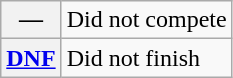<table class="wikitable">
<tr>
<th scope="row">—</th>
<td>Did not compete</td>
</tr>
<tr>
<th scope="row"><a href='#'>DNF</a></th>
<td>Did not finish</td>
</tr>
</table>
